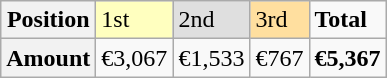<table class="wikitable">
<tr>
<th>Position</th>
<td bgcolor="#ffffbf">1st</td>
<td bgcolor="#dfdfdf">2nd</td>
<td bgcolor="#ffdf9f">3rd</td>
<td><strong>Total</strong></td>
</tr>
<tr>
<th>Amount</th>
<td>€3,067</td>
<td>€1,533</td>
<td>€767</td>
<td><strong>€5,367</strong></td>
</tr>
</table>
